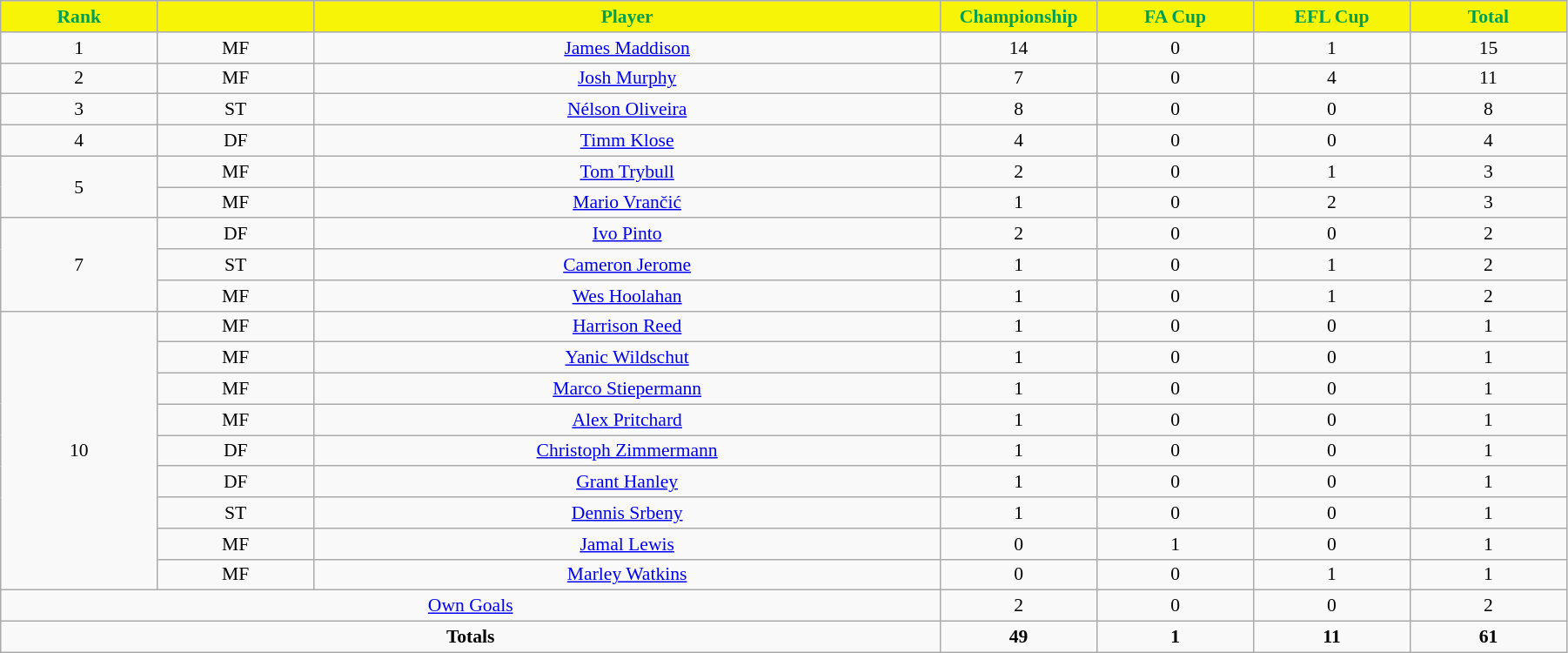<table class="wikitable"  style="text-align:center; font-size:90%; width:95%;">
<tr>
<th style="background:#F7F408; color:#00A050;  width:10%;">Rank</th>
<th style="background:#F7F408; color:#00A050;  width:10%;"></th>
<th style="background:#F7F408; color:#00A050; ">Player</th>
<th style="background:#F7F408; color:#00A050;  width:10%;">Championship</th>
<th style="background:#F7F408; color:#00A050;  width:10%;">FA Cup</th>
<th style="background:#F7F408; color:#00A050;  width:10%;">EFL Cup</th>
<th style="background:#F7F408; color:#00A050;  width:10%;">Total</th>
</tr>
<tr>
<td>1</td>
<td>MF</td>
<td><a href='#'>James Maddison</a></td>
<td>14</td>
<td>0</td>
<td>1</td>
<td>15</td>
</tr>
<tr>
<td>2</td>
<td>MF</td>
<td><a href='#'>Josh Murphy</a></td>
<td>7</td>
<td>0</td>
<td>4</td>
<td>11</td>
</tr>
<tr>
<td>3</td>
<td>ST</td>
<td><a href='#'>Nélson Oliveira</a></td>
<td>8</td>
<td>0</td>
<td>0</td>
<td>8</td>
</tr>
<tr>
<td>4</td>
<td>DF</td>
<td><a href='#'>Timm Klose</a></td>
<td>4</td>
<td>0</td>
<td>0</td>
<td>4</td>
</tr>
<tr>
<td rowspan=2>5</td>
<td>MF</td>
<td><a href='#'>Tom Trybull</a></td>
<td>2</td>
<td>0</td>
<td>1</td>
<td>3</td>
</tr>
<tr>
<td>MF</td>
<td><a href='#'>Mario Vrančić</a></td>
<td>1</td>
<td>0</td>
<td>2</td>
<td>3</td>
</tr>
<tr>
<td rowspan=3>7</td>
<td>DF</td>
<td><a href='#'>Ivo Pinto</a></td>
<td>2</td>
<td>0</td>
<td>0</td>
<td>2</td>
</tr>
<tr>
<td>ST</td>
<td><a href='#'>Cameron Jerome</a></td>
<td>1</td>
<td>0</td>
<td>1</td>
<td>2</td>
</tr>
<tr>
<td>MF</td>
<td><a href='#'>Wes Hoolahan</a></td>
<td>1</td>
<td>0</td>
<td>1</td>
<td>2</td>
</tr>
<tr>
<td rowspan=9>10</td>
<td>MF</td>
<td><a href='#'>Harrison Reed</a></td>
<td>1</td>
<td>0</td>
<td>0</td>
<td>1</td>
</tr>
<tr>
<td>MF</td>
<td><a href='#'>Yanic Wildschut</a></td>
<td>1</td>
<td>0</td>
<td>0</td>
<td>1</td>
</tr>
<tr>
<td>MF</td>
<td><a href='#'>Marco Stiepermann</a></td>
<td>1</td>
<td>0</td>
<td>0</td>
<td>1</td>
</tr>
<tr>
<td>MF</td>
<td><a href='#'>Alex Pritchard</a></td>
<td>1</td>
<td>0</td>
<td>0</td>
<td>1</td>
</tr>
<tr>
<td>DF</td>
<td><a href='#'>Christoph Zimmermann</a></td>
<td>1</td>
<td>0</td>
<td>0</td>
<td>1</td>
</tr>
<tr>
<td>DF</td>
<td><a href='#'>Grant Hanley</a></td>
<td>1</td>
<td>0</td>
<td>0</td>
<td>1</td>
</tr>
<tr>
<td>ST</td>
<td><a href='#'>Dennis Srbeny</a></td>
<td>1</td>
<td>0</td>
<td>0</td>
<td>1</td>
</tr>
<tr>
<td>MF</td>
<td><a href='#'>Jamal Lewis</a></td>
<td>0</td>
<td>1</td>
<td>0</td>
<td>1</td>
</tr>
<tr>
<td>MF</td>
<td><a href='#'>Marley Watkins</a></td>
<td>0</td>
<td>0</td>
<td>1</td>
<td>1</td>
</tr>
<tr>
<td colspan="3"><a href='#'>Own Goals</a></td>
<td>2</td>
<td>0</td>
<td>0</td>
<td>2</td>
</tr>
<tr>
<td colspan="3" style="text-align:center;"><strong>Totals</strong></td>
<td><strong>49</strong></td>
<td><strong>1</strong></td>
<td><strong>11</strong></td>
<td><strong>61</strong></td>
</tr>
</table>
